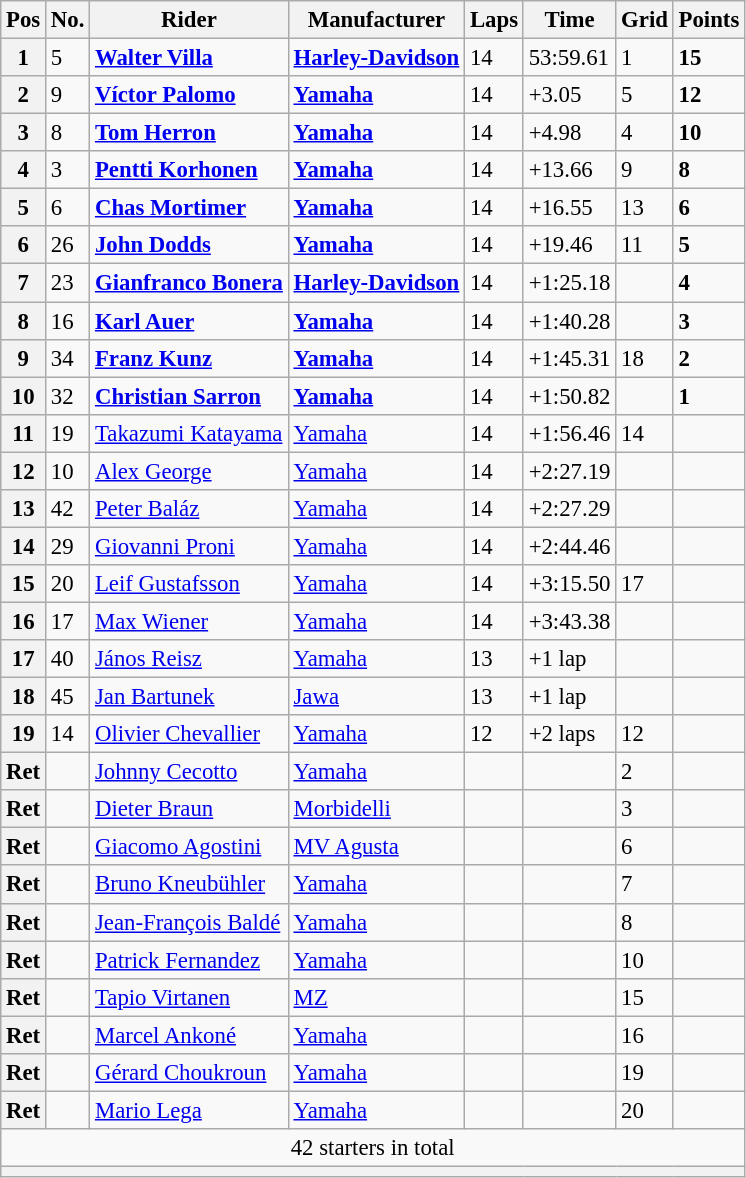<table class="wikitable" style="font-size: 95%;">
<tr>
<th>Pos</th>
<th>No.</th>
<th>Rider</th>
<th>Manufacturer</th>
<th>Laps</th>
<th>Time</th>
<th>Grid</th>
<th>Points</th>
</tr>
<tr>
<th>1</th>
<td>5</td>
<td> <strong><a href='#'>Walter Villa</a></strong></td>
<td><strong><a href='#'>Harley-Davidson</a></strong></td>
<td>14</td>
<td>53:59.61</td>
<td>1</td>
<td><strong>15</strong></td>
</tr>
<tr>
<th>2</th>
<td>9</td>
<td> <strong><a href='#'>Víctor Palomo</a></strong></td>
<td><strong><a href='#'>Yamaha</a></strong></td>
<td>14</td>
<td>+3.05</td>
<td>5</td>
<td><strong>12</strong></td>
</tr>
<tr>
<th>3</th>
<td>8</td>
<td> <strong><a href='#'>Tom Herron</a></strong></td>
<td><strong><a href='#'>Yamaha</a></strong></td>
<td>14</td>
<td>+4.98</td>
<td>4</td>
<td><strong>10</strong></td>
</tr>
<tr>
<th>4</th>
<td>3</td>
<td> <strong><a href='#'>Pentti Korhonen</a></strong></td>
<td><strong><a href='#'>Yamaha</a></strong></td>
<td>14</td>
<td>+13.66</td>
<td>9</td>
<td><strong>8</strong></td>
</tr>
<tr>
<th>5</th>
<td>6</td>
<td> <strong><a href='#'>Chas Mortimer</a></strong></td>
<td><strong><a href='#'>Yamaha</a></strong></td>
<td>14</td>
<td>+16.55</td>
<td>13</td>
<td><strong>6</strong></td>
</tr>
<tr>
<th>6</th>
<td>26</td>
<td> <strong><a href='#'>John Dodds</a></strong></td>
<td><strong><a href='#'>Yamaha</a></strong></td>
<td>14</td>
<td>+19.46</td>
<td>11</td>
<td><strong>5</strong></td>
</tr>
<tr>
<th>7</th>
<td>23</td>
<td> <strong><a href='#'>Gianfranco Bonera</a></strong></td>
<td><strong><a href='#'>Harley-Davidson</a></strong></td>
<td>14</td>
<td>+1:25.18</td>
<td></td>
<td><strong>4</strong></td>
</tr>
<tr>
<th>8</th>
<td>16</td>
<td> <strong><a href='#'>Karl Auer</a></strong></td>
<td><strong><a href='#'>Yamaha</a></strong></td>
<td>14</td>
<td>+1:40.28</td>
<td></td>
<td><strong>3</strong></td>
</tr>
<tr>
<th>9</th>
<td>34</td>
<td> <strong><a href='#'>Franz Kunz</a></strong></td>
<td><strong><a href='#'>Yamaha</a></strong></td>
<td>14</td>
<td>+1:45.31</td>
<td>18</td>
<td><strong>2</strong></td>
</tr>
<tr>
<th>10</th>
<td>32</td>
<td> <strong><a href='#'>Christian Sarron</a></strong></td>
<td><strong><a href='#'>Yamaha</a></strong></td>
<td>14</td>
<td>+1:50.82</td>
<td></td>
<td><strong>1</strong></td>
</tr>
<tr>
<th>11</th>
<td>19</td>
<td> <a href='#'>Takazumi Katayama</a></td>
<td><a href='#'>Yamaha</a></td>
<td>14</td>
<td>+1:56.46</td>
<td>14</td>
<td></td>
</tr>
<tr>
<th>12</th>
<td>10</td>
<td> <a href='#'>Alex George</a></td>
<td><a href='#'>Yamaha</a></td>
<td>14</td>
<td>+2:27.19</td>
<td></td>
<td></td>
</tr>
<tr>
<th>13</th>
<td>42</td>
<td> <a href='#'>Peter Baláz</a></td>
<td><a href='#'>Yamaha</a></td>
<td>14</td>
<td>+2:27.29</td>
<td></td>
<td></td>
</tr>
<tr>
<th>14</th>
<td>29</td>
<td> <a href='#'>Giovanni Proni</a></td>
<td><a href='#'>Yamaha</a></td>
<td>14</td>
<td>+2:44.46</td>
<td></td>
<td></td>
</tr>
<tr>
<th>15</th>
<td>20</td>
<td> <a href='#'>Leif Gustafsson</a></td>
<td><a href='#'>Yamaha</a></td>
<td>14</td>
<td>+3:15.50</td>
<td>17</td>
<td></td>
</tr>
<tr>
<th>16</th>
<td>17</td>
<td> <a href='#'>Max Wiener</a></td>
<td><a href='#'>Yamaha</a></td>
<td>14</td>
<td>+3:43.38</td>
<td></td>
<td></td>
</tr>
<tr>
<th>17</th>
<td>40</td>
<td> <a href='#'>János Reisz</a></td>
<td><a href='#'>Yamaha</a></td>
<td>13</td>
<td>+1 lap</td>
<td></td>
<td></td>
</tr>
<tr>
<th>18</th>
<td>45</td>
<td> <a href='#'>Jan Bartunek</a></td>
<td><a href='#'>Jawa</a></td>
<td>13</td>
<td>+1 lap</td>
<td></td>
<td></td>
</tr>
<tr>
<th>19</th>
<td>14</td>
<td> <a href='#'>Olivier Chevallier</a></td>
<td><a href='#'>Yamaha</a></td>
<td>12</td>
<td>+2 laps</td>
<td>12</td>
<td></td>
</tr>
<tr>
<th>Ret</th>
<td></td>
<td> <a href='#'>Johnny Cecotto</a></td>
<td><a href='#'>Yamaha</a></td>
<td></td>
<td></td>
<td>2</td>
<td></td>
</tr>
<tr>
<th>Ret</th>
<td></td>
<td> <a href='#'>Dieter Braun</a></td>
<td><a href='#'>Morbidelli</a></td>
<td></td>
<td></td>
<td>3</td>
<td></td>
</tr>
<tr>
<th>Ret</th>
<td></td>
<td> <a href='#'>Giacomo Agostini</a></td>
<td><a href='#'>MV Agusta</a></td>
<td></td>
<td></td>
<td>6</td>
<td></td>
</tr>
<tr>
<th>Ret</th>
<td></td>
<td> <a href='#'>Bruno Kneubühler</a></td>
<td><a href='#'>Yamaha</a></td>
<td></td>
<td></td>
<td>7</td>
<td></td>
</tr>
<tr>
<th>Ret</th>
<td></td>
<td> <a href='#'>Jean-François Baldé</a></td>
<td><a href='#'>Yamaha</a></td>
<td></td>
<td></td>
<td>8</td>
<td></td>
</tr>
<tr>
<th>Ret</th>
<td></td>
<td> <a href='#'>Patrick Fernandez</a></td>
<td><a href='#'>Yamaha</a></td>
<td></td>
<td></td>
<td>10</td>
<td></td>
</tr>
<tr>
<th>Ret</th>
<td></td>
<td> <a href='#'>Tapio Virtanen</a></td>
<td><a href='#'>MZ</a></td>
<td></td>
<td></td>
<td>15</td>
<td></td>
</tr>
<tr>
<th>Ret</th>
<td></td>
<td> <a href='#'>Marcel Ankoné</a></td>
<td><a href='#'>Yamaha</a></td>
<td></td>
<td></td>
<td>16</td>
<td></td>
</tr>
<tr>
<th>Ret</th>
<td></td>
<td> <a href='#'>Gérard Choukroun</a></td>
<td><a href='#'>Yamaha</a></td>
<td></td>
<td></td>
<td>19</td>
<td></td>
</tr>
<tr>
<th>Ret</th>
<td></td>
<td> <a href='#'>Mario Lega</a></td>
<td><a href='#'>Yamaha</a></td>
<td></td>
<td></td>
<td>20</td>
<td></td>
</tr>
<tr>
<td colspan=8 align=center>42 starters in total</td>
</tr>
<tr>
<th colspan=8></th>
</tr>
</table>
